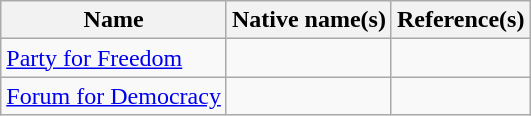<table class="wikitable">
<tr>
<th>Name</th>
<th>Native name(s)</th>
<th>Reference(s)</th>
</tr>
<tr>
<td><a href='#'>Party for Freedom</a></td>
<td></td>
<td></td>
</tr>
<tr>
<td><a href='#'>Forum for Democracy</a></td>
<td></td>
<td></td>
</tr>
</table>
